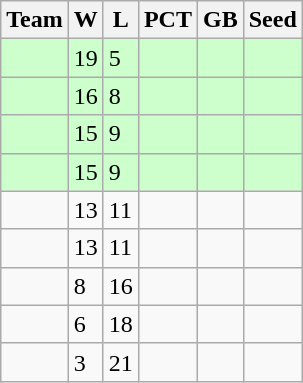<table class=wikitable>
<tr>
<th>Team</th>
<th>W</th>
<th>L</th>
<th>PCT</th>
<th>GB</th>
<th>Seed</th>
</tr>
<tr bgcolor=#ccffcc>
<td></td>
<td>19</td>
<td>5</td>
<td></td>
<td></td>
<td></td>
</tr>
<tr bgcolor=#ccffcc>
<td></td>
<td>16</td>
<td>8</td>
<td></td>
<td></td>
<td></td>
</tr>
<tr bgcolor=#ccffcc>
<td></td>
<td>15</td>
<td>9</td>
<td></td>
<td></td>
<td></td>
</tr>
<tr bgcolor=#ccffcc>
<td></td>
<td>15</td>
<td>9</td>
<td></td>
<td></td>
<td></td>
</tr>
<tr>
<td></td>
<td>13</td>
<td>11</td>
<td></td>
<td></td>
<td></td>
</tr>
<tr>
<td></td>
<td>13</td>
<td>11</td>
<td></td>
<td></td>
<td></td>
</tr>
<tr>
<td></td>
<td>8</td>
<td>16</td>
<td></td>
<td></td>
<td></td>
</tr>
<tr>
<td></td>
<td>6</td>
<td>18</td>
<td></td>
<td></td>
<td></td>
</tr>
<tr>
<td></td>
<td>3</td>
<td>21</td>
<td></td>
<td></td>
<td></td>
</tr>
</table>
